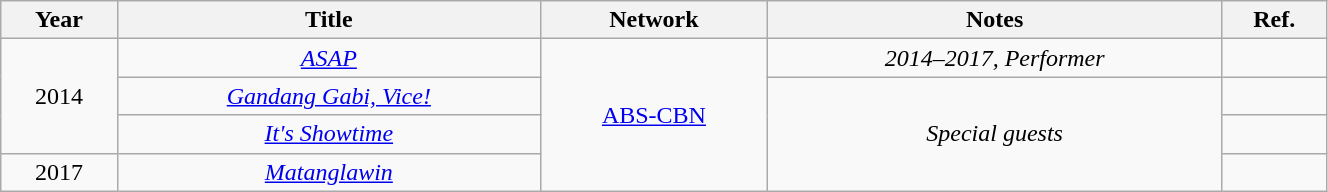<table class="wikitable" style="text-align:center" width=70%>
<tr>
<th>Year</th>
<th>Title</th>
<th>Network</th>
<th>Notes</th>
<th>Ref.</th>
</tr>
<tr>
<td rowspan=3>2014</td>
<td><a href='#'><em>ASAP</em></a></td>
<td rowspan="4"><a href='#'>ABS-CBN</a></td>
<td><em>2014–2017, Performer</em></td>
<td></td>
</tr>
<tr>
<td><em><a href='#'>Gandang Gabi, Vice!</a></em></td>
<td rowspan="3"><em>Special guests</em></td>
<td></td>
</tr>
<tr>
<td><a href='#'><em>It's Showtime</em></a></td>
<td></td>
</tr>
<tr>
<td>2017</td>
<td><a href='#'><em>Matanglawin</em></a></td>
<td></td>
</tr>
</table>
